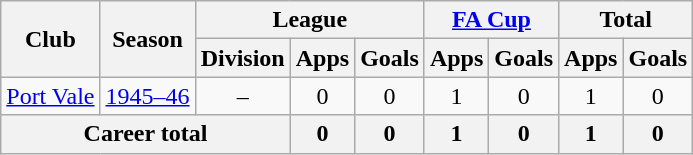<table class="wikitable" style="text-align:center">
<tr>
<th rowspan="2">Club</th>
<th rowspan="2">Season</th>
<th colspan="3">League</th>
<th colspan="2"><a href='#'>FA Cup</a></th>
<th colspan="2">Total</th>
</tr>
<tr>
<th>Division</th>
<th>Apps</th>
<th>Goals</th>
<th>Apps</th>
<th>Goals</th>
<th>Apps</th>
<th>Goals</th>
</tr>
<tr>
<td><a href='#'>Port Vale</a></td>
<td><a href='#'>1945–46</a></td>
<td>–</td>
<td>0</td>
<td>0</td>
<td>1</td>
<td>0</td>
<td>1</td>
<td>0</td>
</tr>
<tr>
<th colspan="3">Career total</th>
<th>0</th>
<th>0</th>
<th>1</th>
<th>0</th>
<th>1</th>
<th>0</th>
</tr>
</table>
